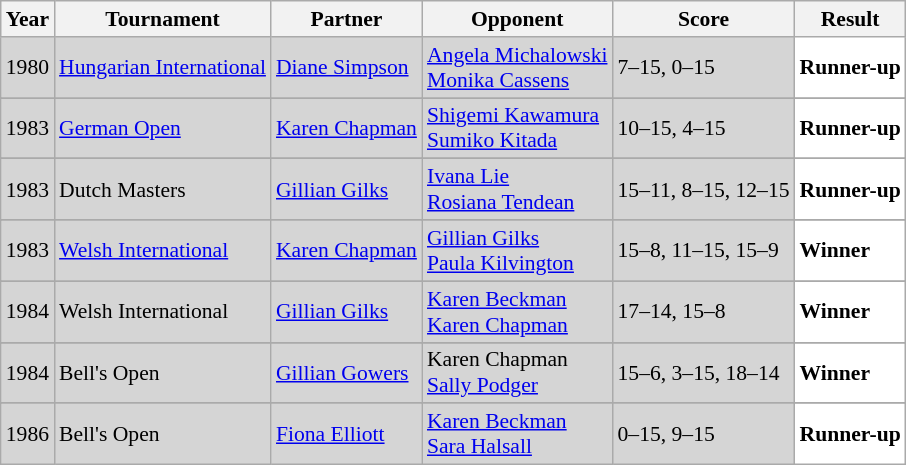<table class="sortable wikitable" style="font-size: 90%;">
<tr>
<th>Year</th>
<th>Tournament</th>
<th>Partner</th>
<th>Opponent</th>
<th>Score</th>
<th>Result</th>
</tr>
<tr style="background:#D5D5D5">
<td align="center">1980</td>
<td align="left"><a href='#'>Hungarian International</a></td>
<td align="left"> <a href='#'>Diane Simpson</a></td>
<td align="left"> <a href='#'>Angela Michalowski</a> <br>  <a href='#'>Monika Cassens</a></td>
<td align="left">7–15, 0–15</td>
<td style="text-align:left; background:white"> <strong>Runner-up</strong></td>
</tr>
<tr>
</tr>
<tr style="background:#D5D5D5">
<td align="center">1983</td>
<td align="left"><a href='#'>German Open</a></td>
<td align="left"> <a href='#'>Karen Chapman</a></td>
<td align="left"> <a href='#'>Shigemi Kawamura</a> <br>  <a href='#'>Sumiko Kitada</a></td>
<td align="left">10–15, 4–15</td>
<td style="text-align:left; background:white"> <strong>Runner-up</strong></td>
</tr>
<tr>
</tr>
<tr style="background:#D5D5D5">
<td align="center">1983</td>
<td align="left">Dutch Masters</td>
<td align="left"> <a href='#'>Gillian Gilks</a></td>
<td align="left"> <a href='#'>Ivana Lie</a> <br>  <a href='#'>Rosiana Tendean</a></td>
<td align="left">15–11, 8–15, 12–15</td>
<td style="text-align:left; background:white"> <strong>Runner-up</strong></td>
</tr>
<tr>
</tr>
<tr style="background:#D5D5D5">
<td align="center">1983</td>
<td align="left"><a href='#'>Welsh International</a></td>
<td align="left"> <a href='#'>Karen Chapman</a></td>
<td align="left"> <a href='#'>Gillian Gilks</a> <br>  <a href='#'>Paula Kilvington</a></td>
<td align="left">15–8, 11–15, 15–9</td>
<td style="text-align:left; background:white"> <strong>Winner</strong></td>
</tr>
<tr>
</tr>
<tr style="background:#D5D5D5">
<td align="center">1984</td>
<td align="left">Welsh International</td>
<td align="left"> <a href='#'>Gillian Gilks</a></td>
<td align="left"> <a href='#'>Karen Beckman</a> <br>  <a href='#'>Karen Chapman</a></td>
<td align="left">17–14, 15–8</td>
<td style="text-align:left; background:white"> <strong>Winner</strong></td>
</tr>
<tr>
</tr>
<tr style="background:#D5D5D5">
<td align="center">1984</td>
<td align="left">Bell's Open</td>
<td align="left"> <a href='#'>Gillian Gowers</a></td>
<td align="left"> Karen Chapman <br>  <a href='#'>Sally Podger</a></td>
<td align="left">15–6, 3–15, 18–14</td>
<td style="text-align:left; background:white"> <strong>Winner</strong></td>
</tr>
<tr>
</tr>
<tr style="background:#D5D5D5">
<td align="center">1986</td>
<td align="left">Bell's Open</td>
<td align="left"> <a href='#'>Fiona Elliott</a></td>
<td align="left"> <a href='#'>Karen Beckman</a> <br>  <a href='#'>Sara Halsall</a></td>
<td align="left">0–15, 9–15</td>
<td style="text-align:left; background:white"> <strong>Runner-up</strong></td>
</tr>
</table>
